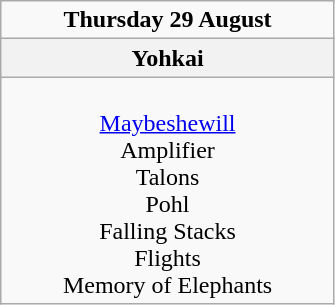<table class="wikitable">
<tr>
<td colspan="4" style="text-align:center;"><strong>Thursday 29 August</strong></td>
</tr>
<tr>
<th>Yohkai</th>
</tr>
<tr>
<td style="text-align:center; vertical-align:top; width:215px;"><br><a href='#'>Maybeshewill</a><br>
Amplifier<br>
Talons<br>
Pohl<br>
Falling Stacks<br>
Flights<br>
Memory of Elephants<br></td>
</tr>
</table>
